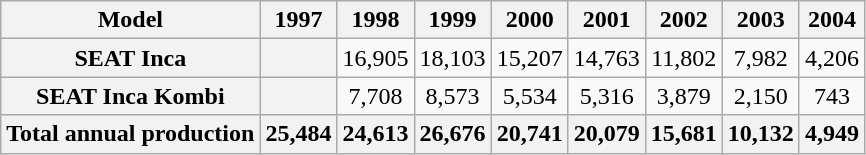<table class="wikitable" style="text-align:center">
<tr>
<th>Model</th>
<th>1997</th>
<th>1998</th>
<th> 1999</th>
<th> 2000</th>
<th> 2001</th>
<th> 2002</th>
<th> 2003</th>
<th>2004</th>
</tr>
<tr>
<th>SEAT Inca</th>
<th></th>
<td>16,905</td>
<td>18,103</td>
<td>15,207</td>
<td>14,763</td>
<td>11,802</td>
<td>7,982</td>
<td>4,206</td>
</tr>
<tr>
<th>SEAT Inca Kombi</th>
<th></th>
<td>7,708</td>
<td>8,573</td>
<td>5,534</td>
<td>5,316</td>
<td>3,879</td>
<td>2,150</td>
<td>743</td>
</tr>
<tr>
<th>Total annual production</th>
<th>25,484</th>
<th>24,613</th>
<th>26,676</th>
<th>20,741</th>
<th>20,079</th>
<th>15,681</th>
<th>10,132</th>
<th>4,949</th>
</tr>
</table>
